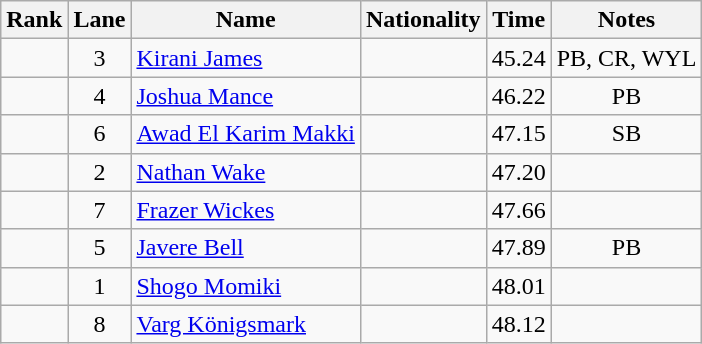<table class="wikitable sortable" style="text-align:center">
<tr>
<th>Rank</th>
<th>Lane</th>
<th>Name</th>
<th>Nationality</th>
<th>Time</th>
<th>Notes</th>
</tr>
<tr>
<td align=center></td>
<td align=center>3</td>
<td align=left><a href='#'>Kirani James</a></td>
<td align=left></td>
<td>45.24</td>
<td>PB, CR, WYL</td>
</tr>
<tr>
<td align=center></td>
<td align=center>4</td>
<td align=left><a href='#'>Joshua Mance</a></td>
<td align=left></td>
<td>46.22</td>
<td>PB</td>
</tr>
<tr>
<td align=center></td>
<td align=center>6</td>
<td align=left><a href='#'>Awad El Karim Makki</a></td>
<td align=left></td>
<td>47.15</td>
<td>SB</td>
</tr>
<tr>
<td align=center></td>
<td align=center>2</td>
<td align=left><a href='#'>Nathan Wake</a></td>
<td align=left></td>
<td>47.20</td>
<td></td>
</tr>
<tr>
<td align=center></td>
<td align=center>7</td>
<td align=left><a href='#'>Frazer Wickes</a></td>
<td align=left></td>
<td>47.66</td>
<td></td>
</tr>
<tr>
<td align=center></td>
<td align=center>5</td>
<td align=left><a href='#'>Javere Bell</a></td>
<td align=left></td>
<td>47.89</td>
<td>PB</td>
</tr>
<tr>
<td align=center></td>
<td align=center>1</td>
<td align=left><a href='#'>Shogo Momiki</a></td>
<td align=left></td>
<td>48.01</td>
<td></td>
</tr>
<tr>
<td align=center></td>
<td align=center>8</td>
<td align=left><a href='#'>Varg Königsmark</a></td>
<td align=left></td>
<td>48.12</td>
<td></td>
</tr>
</table>
